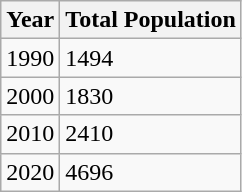<table class="wikitable sortable">
<tr>
<th>Year</th>
<th>Total Population</th>
</tr>
<tr>
<td>1990</td>
<td>1494</td>
</tr>
<tr>
<td>2000</td>
<td>1830</td>
</tr>
<tr>
<td>2010</td>
<td>2410</td>
</tr>
<tr>
<td>2020</td>
<td>4696</td>
</tr>
</table>
